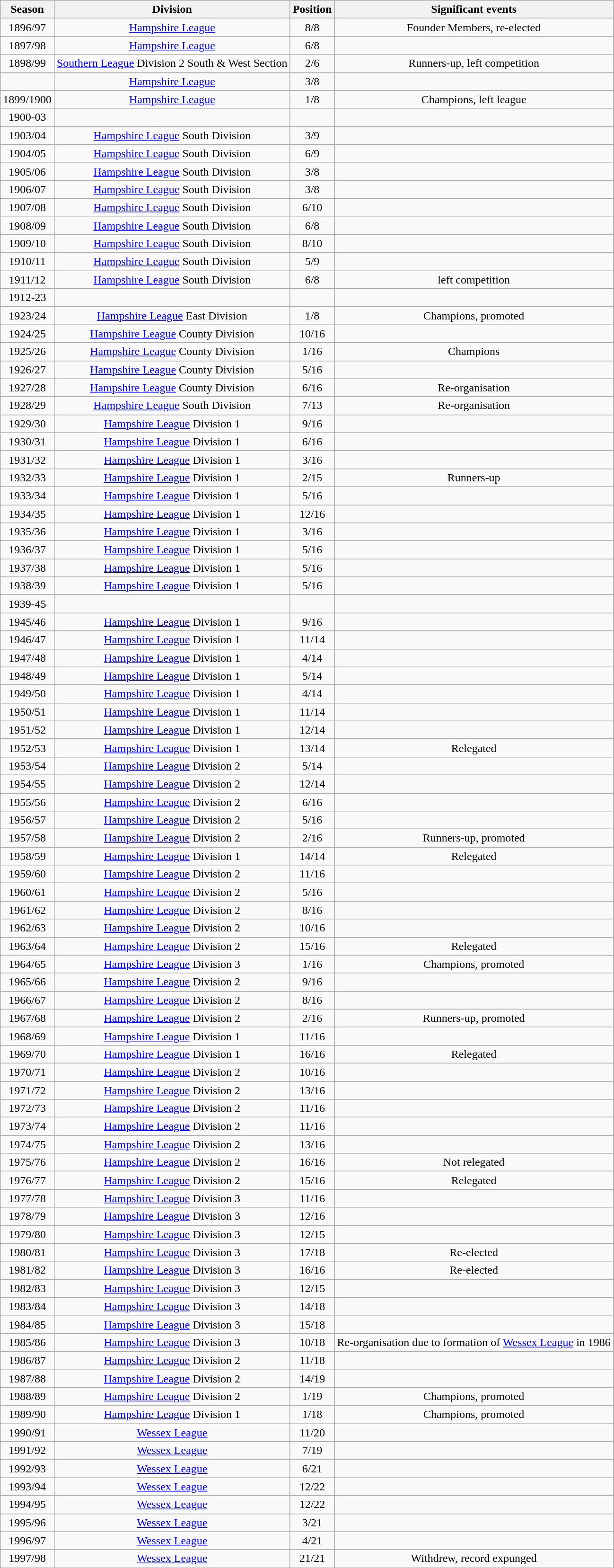<table class="wikitable collapsible collapsed" style=text-align:center>
<tr>
<th>Season</th>
<th>Division</th>
<th>Position</th>
<th>Significant events</th>
</tr>
<tr>
<td>1896/97</td>
<td><a href='#'>Hampshire League</a></td>
<td>8/8</td>
<td>Founder Members, re-elected</td>
</tr>
<tr>
<td>1897/98</td>
<td><a href='#'>Hampshire League</a></td>
<td>6/8</td>
<td></td>
</tr>
<tr>
<td>1898/99</td>
<td><a href='#'>Southern League</a> Division 2 South & West Section</td>
<td>2/6</td>
<td>Runners-up, left competition</td>
</tr>
<tr>
<td></td>
<td><a href='#'>Hampshire League</a></td>
<td>3/8</td>
<td></td>
</tr>
<tr>
<td>1899/1900</td>
<td><a href='#'>Hampshire League</a></td>
<td>1/8</td>
<td>Champions, left league</td>
</tr>
<tr>
<td>1900-03</td>
<td></td>
<td></td>
<td></td>
</tr>
<tr>
<td>1903/04</td>
<td><a href='#'>Hampshire League</a> South Division</td>
<td>3/9</td>
<td></td>
</tr>
<tr>
<td>1904/05</td>
<td><a href='#'>Hampshire League</a> South Division</td>
<td>6/9</td>
<td></td>
</tr>
<tr>
<td>1905/06</td>
<td><a href='#'>Hampshire League</a> South Division</td>
<td>3/8</td>
<td></td>
</tr>
<tr>
<td>1906/07</td>
<td><a href='#'>Hampshire League</a> South Division</td>
<td>3/8</td>
<td></td>
</tr>
<tr>
<td>1907/08</td>
<td><a href='#'>Hampshire League</a> South Division</td>
<td>6/10</td>
<td></td>
</tr>
<tr>
<td>1908/09</td>
<td><a href='#'>Hampshire League</a> South Division</td>
<td>6/8</td>
<td></td>
</tr>
<tr>
<td>1909/10</td>
<td><a href='#'>Hampshire League</a> South Division</td>
<td>8/10</td>
<td></td>
</tr>
<tr>
<td>1910/11</td>
<td><a href='#'>Hampshire League</a> South Division</td>
<td>5/9</td>
<td></td>
</tr>
<tr>
<td>1911/12</td>
<td><a href='#'>Hampshire League</a> South Division</td>
<td>6/8</td>
<td>left competition</td>
</tr>
<tr>
<td>1912-23</td>
<td></td>
<td></td>
<td></td>
</tr>
<tr>
<td>1923/24</td>
<td><a href='#'>Hampshire League</a> East Division</td>
<td>1/8</td>
<td>Champions, promoted</td>
</tr>
<tr>
<td>1924/25</td>
<td><a href='#'>Hampshire League</a> County Division</td>
<td>10/16</td>
<td></td>
</tr>
<tr>
<td>1925/26</td>
<td><a href='#'>Hampshire League</a> County Division</td>
<td>1/16</td>
<td>Champions</td>
</tr>
<tr>
<td>1926/27</td>
<td><a href='#'>Hampshire League</a> County Division</td>
<td>5/16</td>
<td></td>
</tr>
<tr>
<td>1927/28</td>
<td><a href='#'>Hampshire League</a> County Division</td>
<td>6/16</td>
<td>Re-organisation</td>
</tr>
<tr>
<td>1928/29</td>
<td><a href='#'>Hampshire League</a> South Division</td>
<td>7/13</td>
<td>Re-organisation</td>
</tr>
<tr>
<td>1929/30</td>
<td><a href='#'>Hampshire League</a> Division 1</td>
<td>9/16</td>
<td></td>
</tr>
<tr>
<td>1930/31</td>
<td><a href='#'>Hampshire League</a> Division 1</td>
<td>6/16</td>
<td></td>
</tr>
<tr>
<td>1931/32</td>
<td><a href='#'>Hampshire League</a> Division 1</td>
<td>3/16</td>
<td></td>
</tr>
<tr>
<td>1932/33</td>
<td><a href='#'>Hampshire League</a> Division 1</td>
<td>2/15</td>
<td>Runners-up</td>
</tr>
<tr>
<td>1933/34</td>
<td><a href='#'>Hampshire League</a> Division 1</td>
<td>5/16</td>
<td></td>
</tr>
<tr>
<td>1934/35</td>
<td><a href='#'>Hampshire League</a> Division 1</td>
<td>12/16</td>
<td></td>
</tr>
<tr>
<td>1935/36</td>
<td><a href='#'>Hampshire League</a> Division 1</td>
<td>3/16</td>
<td></td>
</tr>
<tr>
<td>1936/37</td>
<td><a href='#'>Hampshire League</a> Division 1</td>
<td>5/16</td>
<td></td>
</tr>
<tr>
<td>1937/38</td>
<td><a href='#'>Hampshire League</a> Division 1</td>
<td>5/16</td>
<td></td>
</tr>
<tr>
<td>1938/39</td>
<td><a href='#'>Hampshire League</a> Division 1</td>
<td>5/16</td>
<td></td>
</tr>
<tr>
<td>1939-45</td>
<td></td>
<td></td>
<td></td>
</tr>
<tr>
<td>1945/46</td>
<td><a href='#'>Hampshire League</a> Division 1</td>
<td>9/16</td>
<td></td>
</tr>
<tr>
<td>1946/47</td>
<td><a href='#'>Hampshire League</a> Division 1</td>
<td>11/14</td>
<td></td>
</tr>
<tr>
<td>1947/48</td>
<td><a href='#'>Hampshire League</a> Division 1</td>
<td>4/14</td>
<td></td>
</tr>
<tr>
<td>1948/49</td>
<td><a href='#'>Hampshire League</a> Division 1</td>
<td>5/14</td>
<td></td>
</tr>
<tr>
<td>1949/50</td>
<td><a href='#'>Hampshire League</a> Division 1</td>
<td>4/14</td>
<td></td>
</tr>
<tr>
<td>1950/51</td>
<td><a href='#'>Hampshire League</a> Division 1</td>
<td>11/14</td>
<td></td>
</tr>
<tr>
<td>1951/52</td>
<td><a href='#'>Hampshire League</a> Division 1</td>
<td>12/14</td>
<td></td>
</tr>
<tr>
<td>1952/53</td>
<td><a href='#'>Hampshire League</a> Division 1</td>
<td>13/14</td>
<td>Relegated</td>
</tr>
<tr>
<td>1953/54</td>
<td><a href='#'>Hampshire League</a> Division 2</td>
<td>5/14</td>
<td></td>
</tr>
<tr>
<td>1954/55</td>
<td><a href='#'>Hampshire League</a> Division 2</td>
<td>12/14</td>
<td></td>
</tr>
<tr>
<td>1955/56</td>
<td><a href='#'>Hampshire League</a> Division 2</td>
<td>6/16</td>
<td></td>
</tr>
<tr>
<td>1956/57</td>
<td><a href='#'>Hampshire League</a> Division 2</td>
<td>5/16</td>
<td></td>
</tr>
<tr>
<td>1957/58</td>
<td><a href='#'>Hampshire League</a> Division 2</td>
<td>2/16</td>
<td>Runners-up, promoted</td>
</tr>
<tr>
<td>1958/59</td>
<td><a href='#'>Hampshire League</a> Division 1</td>
<td>14/14</td>
<td>Relegated</td>
</tr>
<tr>
<td>1959/60</td>
<td><a href='#'>Hampshire League</a> Division 2</td>
<td>11/16</td>
<td></td>
</tr>
<tr>
<td>1960/61</td>
<td><a href='#'>Hampshire League</a> Division 2</td>
<td>5/16</td>
<td></td>
</tr>
<tr>
<td>1961/62</td>
<td><a href='#'>Hampshire League</a> Division 2</td>
<td>8/16</td>
<td></td>
</tr>
<tr>
<td>1962/63</td>
<td><a href='#'>Hampshire League</a> Division 2</td>
<td>10/16</td>
<td></td>
</tr>
<tr>
<td>1963/64</td>
<td><a href='#'>Hampshire League</a> Division 2</td>
<td>15/16</td>
<td>Relegated</td>
</tr>
<tr>
<td>1964/65</td>
<td><a href='#'>Hampshire League</a> Division 3</td>
<td>1/16</td>
<td>Champions, promoted</td>
</tr>
<tr>
<td>1965/66</td>
<td><a href='#'>Hampshire League</a> Division 2</td>
<td>9/16</td>
<td></td>
</tr>
<tr>
<td>1966/67</td>
<td><a href='#'>Hampshire League</a> Division 2</td>
<td>8/16</td>
<td></td>
</tr>
<tr>
<td>1967/68</td>
<td><a href='#'>Hampshire League</a> Division 2</td>
<td>2/16</td>
<td>Runners-up, promoted</td>
</tr>
<tr>
<td>1968/69</td>
<td><a href='#'>Hampshire League</a> Division 1</td>
<td>11/16</td>
<td></td>
</tr>
<tr>
<td>1969/70</td>
<td><a href='#'>Hampshire League</a> Division 1</td>
<td>16/16</td>
<td>Relegated</td>
</tr>
<tr>
<td>1970/71</td>
<td><a href='#'>Hampshire League</a> Division 2</td>
<td>10/16</td>
<td></td>
</tr>
<tr>
<td>1971/72</td>
<td><a href='#'>Hampshire League</a> Division 2</td>
<td>13/16</td>
<td></td>
</tr>
<tr>
<td>1972/73</td>
<td><a href='#'>Hampshire League</a> Division 2</td>
<td>11/16</td>
<td></td>
</tr>
<tr>
<td>1973/74</td>
<td><a href='#'>Hampshire League</a> Division 2</td>
<td>11/16</td>
<td></td>
</tr>
<tr>
<td>1974/75</td>
<td><a href='#'>Hampshire League</a> Division 2</td>
<td>13/16</td>
<td></td>
</tr>
<tr>
<td>1975/76</td>
<td><a href='#'>Hampshire League</a> Division 2</td>
<td>16/16</td>
<td>Not relegated</td>
</tr>
<tr>
<td>1976/77</td>
<td><a href='#'>Hampshire League</a> Division 2</td>
<td>15/16</td>
<td>Relegated</td>
</tr>
<tr>
<td>1977/78</td>
<td><a href='#'>Hampshire League</a> Division 3</td>
<td>11/16</td>
<td></td>
</tr>
<tr>
<td>1978/79</td>
<td><a href='#'>Hampshire League</a> Division 3</td>
<td>12/16</td>
<td></td>
</tr>
<tr>
<td>1979/80</td>
<td><a href='#'>Hampshire League</a> Division 3</td>
<td>12/15</td>
<td></td>
</tr>
<tr>
<td>1980/81</td>
<td><a href='#'>Hampshire League</a> Division 3</td>
<td>17/18</td>
<td>Re-elected</td>
</tr>
<tr>
<td>1981/82</td>
<td><a href='#'>Hampshire League</a> Division 3</td>
<td>16/16</td>
<td>Re-elected</td>
</tr>
<tr>
<td>1982/83</td>
<td><a href='#'>Hampshire League</a> Division 3</td>
<td>12/15</td>
<td></td>
</tr>
<tr>
<td>1983/84</td>
<td><a href='#'>Hampshire League</a> Division 3</td>
<td>14/18</td>
<td></td>
</tr>
<tr>
<td>1984/85</td>
<td><a href='#'>Hampshire League</a> Division 3</td>
<td>15/18</td>
<td></td>
</tr>
<tr>
<td>1985/86</td>
<td><a href='#'>Hampshire League</a> Division 3</td>
<td>10/18</td>
<td>Re-organisation due to formation of <a href='#'>Wessex League</a> in 1986</td>
</tr>
<tr>
<td>1986/87</td>
<td><a href='#'>Hampshire League</a> Division 2</td>
<td>11/18</td>
<td></td>
</tr>
<tr>
<td>1987/88</td>
<td><a href='#'>Hampshire League</a> Division 2</td>
<td>14/19</td>
<td></td>
</tr>
<tr>
<td>1988/89</td>
<td><a href='#'>Hampshire League</a> Division 2</td>
<td>1/19</td>
<td>Champions, promoted</td>
</tr>
<tr>
<td>1989/90</td>
<td><a href='#'>Hampshire League</a> Division 1</td>
<td>1/18</td>
<td>Champions, promoted</td>
</tr>
<tr>
<td>1990/91</td>
<td><a href='#'>Wessex League</a></td>
<td>11/20</td>
<td></td>
</tr>
<tr>
<td>1991/92</td>
<td><a href='#'>Wessex League</a></td>
<td>7/19</td>
<td></td>
</tr>
<tr>
<td>1992/93</td>
<td><a href='#'>Wessex League</a></td>
<td>6/21</td>
<td></td>
</tr>
<tr>
<td>1993/94</td>
<td><a href='#'>Wessex League</a></td>
<td>12/22</td>
<td></td>
</tr>
<tr>
<td>1994/95</td>
<td><a href='#'>Wessex League</a></td>
<td>12/22</td>
<td></td>
</tr>
<tr>
<td>1995/96</td>
<td><a href='#'>Wessex League</a></td>
<td>3/21</td>
<td></td>
</tr>
<tr>
<td>1996/97</td>
<td><a href='#'>Wessex League</a></td>
<td>4/21</td>
<td></td>
</tr>
<tr>
<td>1997/98</td>
<td><a href='#'>Wessex League</a></td>
<td>21/21</td>
<td>Withdrew, record expunged</td>
</tr>
</table>
